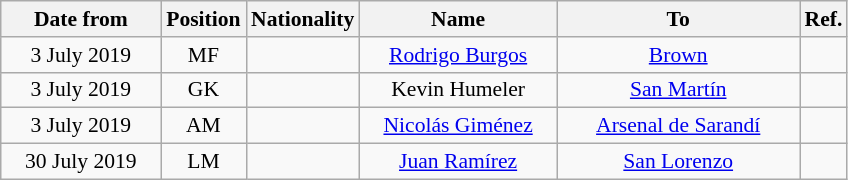<table class="wikitable" style="text-align:center; font-size:90%; ">
<tr>
<th style="background:#; color:#; width:100px;">Date from</th>
<th style="background:#; color:#; width:50px;">Position</th>
<th style="background:#; color:#; width:50px;">Nationality</th>
<th style="background:#; color:#; width:125px;">Name</th>
<th style="background:#; color:#; width:155px;">To</th>
<th style="background:#; color:#; width:25px;">Ref.</th>
</tr>
<tr>
<td>3 July 2019</td>
<td>MF</td>
<td></td>
<td><a href='#'>Rodrigo Burgos</a></td>
<td> <a href='#'>Brown</a></td>
<td></td>
</tr>
<tr>
<td>3 July 2019</td>
<td>GK</td>
<td></td>
<td>Kevin Humeler</td>
<td> <a href='#'>San Martín</a></td>
<td></td>
</tr>
<tr>
<td>3 July 2019</td>
<td>AM</td>
<td></td>
<td><a href='#'>Nicolás Giménez</a></td>
<td> <a href='#'>Arsenal de Sarandí</a></td>
<td></td>
</tr>
<tr>
<td>30 July 2019</td>
<td>LM</td>
<td></td>
<td><a href='#'>Juan Ramírez</a></td>
<td> <a href='#'>San Lorenzo</a></td>
<td></td>
</tr>
</table>
